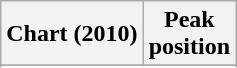<table class="wikitable sortable plainrowheaders" style="text-align:center">
<tr>
<th scope="col">Chart (2010)</th>
<th scope="col">Peak<br>position</th>
</tr>
<tr>
</tr>
<tr>
</tr>
</table>
